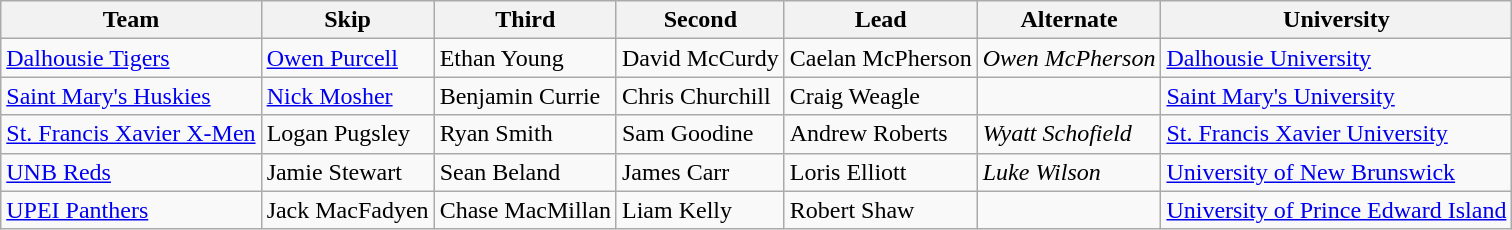<table class=wikitable>
<tr>
<th scope="col">Team</th>
<th scope="col">Skip</th>
<th scope="col">Third</th>
<th scope="col">Second</th>
<th scope="col">Lead</th>
<th scope="col">Alternate</th>
<th scope="col">University</th>
</tr>
<tr>
<td><a href='#'>Dalhousie Tigers</a></td>
<td><a href='#'>Owen Purcell</a></td>
<td>Ethan Young</td>
<td>David McCurdy</td>
<td>Caelan McPherson</td>
<td><em>Owen McPherson</em></td>
<td> <a href='#'>Dalhousie University</a></td>
</tr>
<tr>
<td><a href='#'>Saint Mary's Huskies</a></td>
<td><a href='#'>Nick Mosher</a></td>
<td>Benjamin Currie</td>
<td>Chris Churchill</td>
<td>Craig Weagle</td>
<td></td>
<td> <a href='#'>Saint Mary's University</a></td>
</tr>
<tr>
<td><a href='#'>St. Francis Xavier X-Men</a></td>
<td>Logan Pugsley</td>
<td>Ryan Smith</td>
<td>Sam Goodine</td>
<td>Andrew Roberts</td>
<td><em>Wyatt Schofield</em></td>
<td> <a href='#'>St. Francis Xavier University</a></td>
</tr>
<tr>
<td><a href='#'>UNB Reds</a></td>
<td>Jamie Stewart</td>
<td>Sean Beland</td>
<td>James Carr</td>
<td>Loris Elliott</td>
<td><em>Luke Wilson</em></td>
<td> <a href='#'>University of New Brunswick</a></td>
</tr>
<tr>
<td><a href='#'>UPEI Panthers</a></td>
<td>Jack MacFadyen</td>
<td>Chase MacMillan</td>
<td>Liam Kelly</td>
<td>Robert Shaw</td>
<td></td>
<td> <a href='#'>University of Prince Edward Island</a></td>
</tr>
</table>
